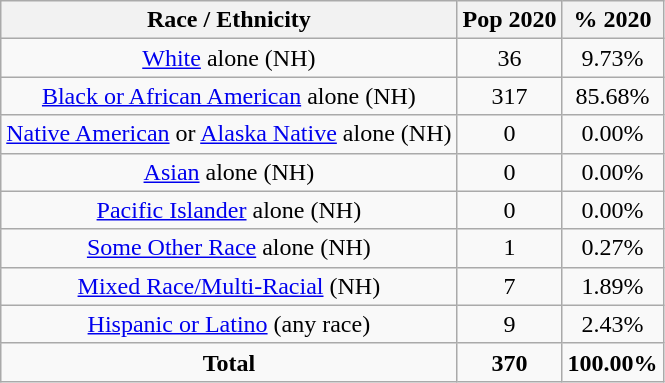<table class="wikitable" style="text-align:center;">
<tr>
<th>Race / Ethnicity</th>
<th>Pop 2020</th>
<th>% 2020</th>
</tr>
<tr>
<td><a href='#'>White</a> alone (NH)</td>
<td>36</td>
<td>9.73%</td>
</tr>
<tr>
<td><a href='#'>Black or African American</a> alone (NH)</td>
<td>317</td>
<td>85.68%</td>
</tr>
<tr>
<td><a href='#'>Native American</a> or <a href='#'>Alaska Native</a> alone (NH)</td>
<td>0</td>
<td>0.00%</td>
</tr>
<tr>
<td><a href='#'>Asian</a> alone (NH)</td>
<td>0</td>
<td>0.00%</td>
</tr>
<tr>
<td><a href='#'>Pacific Islander</a> alone (NH)</td>
<td>0</td>
<td>0.00%</td>
</tr>
<tr>
<td><a href='#'>Some Other Race</a> alone (NH)</td>
<td>1</td>
<td>0.27%</td>
</tr>
<tr>
<td><a href='#'>Mixed Race/Multi-Racial</a> (NH)</td>
<td>7</td>
<td>1.89%</td>
</tr>
<tr>
<td><a href='#'>Hispanic or Latino</a> (any race)</td>
<td>9</td>
<td>2.43%</td>
</tr>
<tr>
<td><strong>Total</strong></td>
<td><strong>370</strong></td>
<td><strong>100.00%</strong></td>
</tr>
</table>
